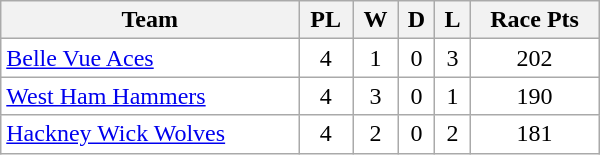<table class=wikitable width="400" style="background:#FFFFFF;">
<tr>
<th>Team</th>
<th>PL</th>
<th>W</th>
<th>D</th>
<th>L</th>
<th>Race Pts</th>
</tr>
<tr>
<td><a href='#'>Belle Vue Aces</a></td>
<td align="center">4</td>
<td align="center">1</td>
<td align="center">0</td>
<td align="center">3</td>
<td align="center">202</td>
</tr>
<tr>
<td><a href='#'>West Ham Hammers</a></td>
<td align="center">4</td>
<td align="center">3</td>
<td align="center">0</td>
<td align="center">1</td>
<td align="center">190</td>
</tr>
<tr>
<td><a href='#'>Hackney Wick Wolves</a></td>
<td align="center">4</td>
<td align="center">2</td>
<td align="center">0</td>
<td align="center">2</td>
<td align="center">181</td>
</tr>
</table>
